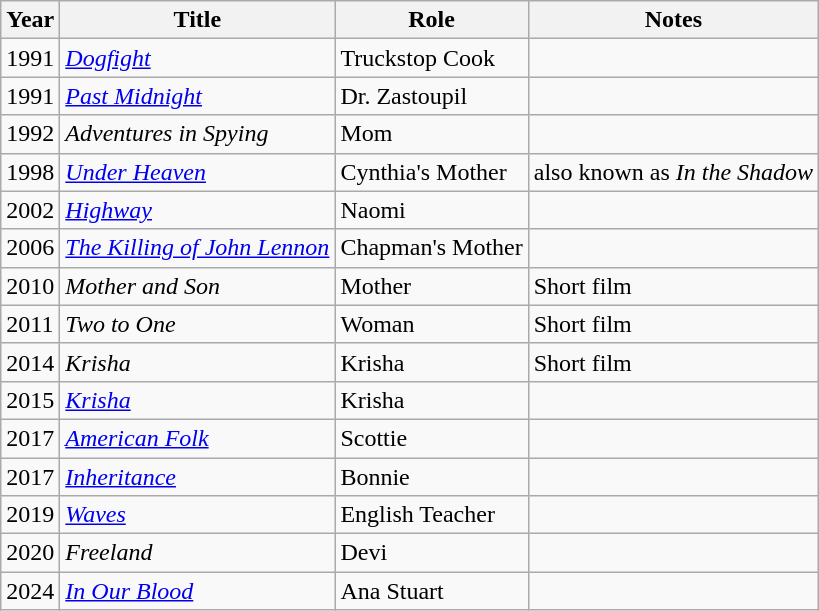<table class="wikitable">
<tr>
<th>Year</th>
<th>Title</th>
<th>Role</th>
<th>Notes</th>
</tr>
<tr>
<td>1991</td>
<td><em><a href='#'>Dogfight</a></em></td>
<td>Truckstop Cook</td>
<td></td>
</tr>
<tr>
<td>1991</td>
<td><em><a href='#'>Past Midnight</a></em></td>
<td>Dr. Zastoupil</td>
<td></td>
</tr>
<tr>
<td>1992</td>
<td><em>Adventures in Spying</em></td>
<td>Mom</td>
<td></td>
</tr>
<tr>
<td>1998</td>
<td><em><a href='#'>Under Heaven</a></em></td>
<td>Cynthia's Mother</td>
<td>also known as <em>In the Shadow</em></td>
</tr>
<tr>
<td>2002</td>
<td><em><a href='#'>Highway</a></em></td>
<td>Naomi</td>
<td></td>
</tr>
<tr>
<td>2006</td>
<td><em><a href='#'>The Killing of John Lennon</a></em></td>
<td>Chapman's Mother</td>
<td></td>
</tr>
<tr>
<td>2010</td>
<td><em>Mother and Son</em></td>
<td>Mother</td>
<td>Short film</td>
</tr>
<tr>
<td>2011</td>
<td><em>Two to One</em></td>
<td>Woman</td>
<td>Short film</td>
</tr>
<tr>
<td>2014</td>
<td><em>Krisha</em></td>
<td>Krisha</td>
<td>Short film</td>
</tr>
<tr>
<td>2015</td>
<td><em><a href='#'>Krisha</a></em></td>
<td>Krisha</td>
<td></td>
</tr>
<tr>
<td>2017</td>
<td><em><a href='#'>American Folk</a></em></td>
<td>Scottie</td>
<td></td>
</tr>
<tr>
<td>2017</td>
<td><em><a href='#'>Inheritance</a></em></td>
<td>Bonnie</td>
<td></td>
</tr>
<tr>
<td>2019</td>
<td><em><a href='#'>Waves</a></em></td>
<td>English Teacher</td>
<td></td>
</tr>
<tr>
<td>2020</td>
<td><em>Freeland</em></td>
<td>Devi</td>
<td></td>
</tr>
<tr>
<td>2024</td>
<td><em><a href='#'>In Our Blood</a></em></td>
<td>Ana Stuart</td>
<td></td>
</tr>
</table>
